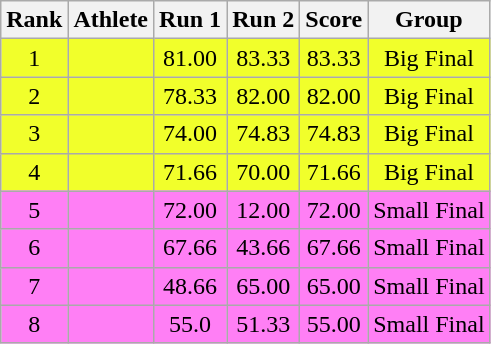<table class="wikitable" style="text-align:center">
<tr>
<th>Rank</th>
<th>Athlete</th>
<th>Run 1</th>
<th>Run 2</th>
<th>Score</th>
<th>Group</th>
</tr>
<tr bgcolor=f1ff2b>
<td>1</td>
<td align=left></td>
<td>81.00</td>
<td>83.33</td>
<td>83.33</td>
<td>Big Final</td>
</tr>
<tr bgcolor=f1ff2b>
<td>2</td>
<td align=left></td>
<td>78.33</td>
<td>82.00</td>
<td>82.00</td>
<td>Big Final</td>
</tr>
<tr bgcolor=f1ff2b>
<td>3</td>
<td align=left></td>
<td>74.00</td>
<td>74.83</td>
<td>74.83</td>
<td>Big Final</td>
</tr>
<tr bgcolor=f1ff2b>
<td>4</td>
<td align=left></td>
<td>71.66</td>
<td>70.00</td>
<td>71.66</td>
<td>Big Final</td>
</tr>
<tr bgcolor=ff7ff5>
<td>5</td>
<td align=left></td>
<td>72.00</td>
<td>12.00</td>
<td>72.00</td>
<td>Small Final</td>
</tr>
<tr bgcolor=ff7ff5>
<td>6</td>
<td align=left></td>
<td>67.66</td>
<td>43.66</td>
<td>67.66</td>
<td>Small Final</td>
</tr>
<tr bgcolor=ff7ff5>
<td>7</td>
<td align=left></td>
<td>48.66</td>
<td>65.00</td>
<td>65.00</td>
<td>Small Final</td>
</tr>
<tr bgcolor=ff7ff5>
<td>8</td>
<td align=left></td>
<td>55.0</td>
<td>51.33</td>
<td>55.00</td>
<td>Small Final</td>
</tr>
</table>
